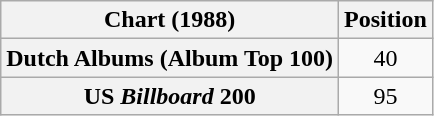<table class="wikitable sortable plainrowheaders" style="text-align:center">
<tr>
<th scope="col">Chart (1988)</th>
<th scope="col">Position</th>
</tr>
<tr>
<th scope="row">Dutch Albums (Album Top 100)</th>
<td>40</td>
</tr>
<tr>
<th scope="row">US <em>Billboard</em> 200</th>
<td>95</td>
</tr>
</table>
